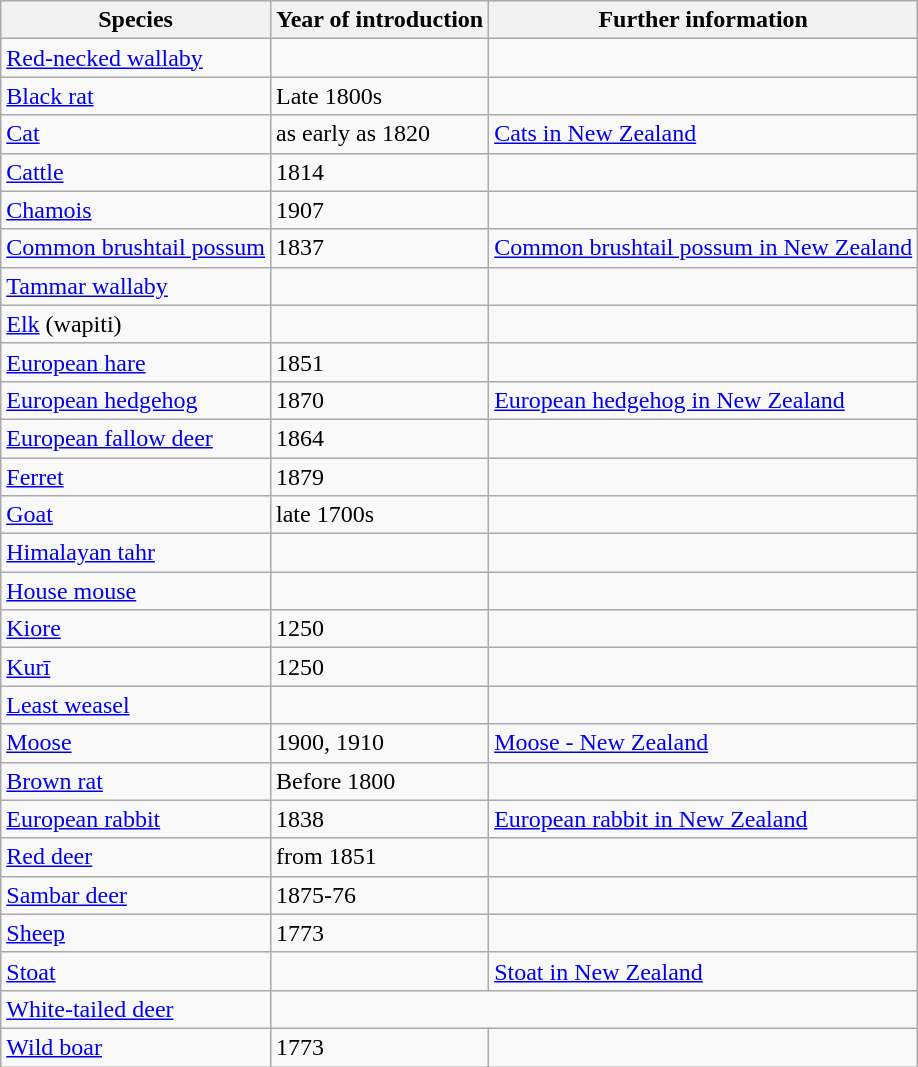<table class="wikitable">
<tr>
<th>Species</th>
<th>Year of introduction</th>
<th>Further information</th>
</tr>
<tr>
<td><a href='#'>Red-necked wallaby</a></td>
<td></td>
<td></td>
</tr>
<tr>
<td><a href='#'>Black rat</a></td>
<td>Late 1800s</td>
<td></td>
</tr>
<tr>
<td><a href='#'>Cat</a></td>
<td>as early as 1820</td>
<td><a href='#'>Cats in New Zealand</a></td>
</tr>
<tr>
<td><a href='#'>Cattle</a></td>
<td>1814</td>
<td></td>
</tr>
<tr>
<td><a href='#'>Chamois</a></td>
<td>1907</td>
<td></td>
</tr>
<tr>
<td><a href='#'>Common brushtail possum</a></td>
<td>1837</td>
<td><a href='#'>Common brushtail possum in New Zealand</a></td>
</tr>
<tr>
<td><a href='#'>Tammar wallaby</a></td>
<td></td>
<td></td>
</tr>
<tr>
<td><a href='#'>Elk</a> (wapiti)</td>
<td></td>
<td></td>
</tr>
<tr>
<td><a href='#'>European hare</a></td>
<td>1851</td>
<td></td>
</tr>
<tr>
<td><a href='#'>European hedgehog</a></td>
<td>1870</td>
<td><a href='#'>European hedgehog in New Zealand</a></td>
</tr>
<tr>
<td><a href='#'>European fallow deer</a></td>
<td>1864</td>
<td></td>
</tr>
<tr>
<td><a href='#'>Ferret</a></td>
<td>1879</td>
<td></td>
</tr>
<tr>
<td><a href='#'>Goat</a></td>
<td>late 1700s</td>
<td></td>
</tr>
<tr>
<td><a href='#'>Himalayan tahr</a></td>
<td></td>
<td></td>
</tr>
<tr>
<td><a href='#'>House mouse</a></td>
<td></td>
<td></td>
</tr>
<tr>
<td><a href='#'>Kiore</a></td>
<td>1250</td>
<td></td>
</tr>
<tr>
<td><a href='#'>Kurī</a></td>
<td>1250</td>
<td></td>
</tr>
<tr>
<td><a href='#'>Least weasel</a></td>
<td></td>
<td></td>
</tr>
<tr>
<td><a href='#'>Moose</a></td>
<td>1900, 1910</td>
<td><a href='#'>Moose - New Zealand</a></td>
</tr>
<tr>
<td><a href='#'>Brown rat</a></td>
<td>Before 1800</td>
<td></td>
</tr>
<tr>
<td><a href='#'>European rabbit</a></td>
<td>1838</td>
<td><a href='#'>European rabbit in New Zealand</a></td>
</tr>
<tr>
<td><a href='#'>Red deer</a></td>
<td>from 1851</td>
<td></td>
</tr>
<tr>
<td><a href='#'>Sambar deer</a></td>
<td>1875-76</td>
<td></td>
</tr>
<tr>
<td><a href='#'>Sheep</a></td>
<td>1773</td>
<td></td>
</tr>
<tr>
<td><a href='#'>Stoat</a></td>
<td></td>
<td><a href='#'>Stoat in New Zealand</a></td>
</tr>
<tr>
<td><a href='#'>White-tailed deer</a></td>
</tr>
<tr>
<td><a href='#'>Wild boar</a></td>
<td>1773</td>
<td></td>
</tr>
</table>
